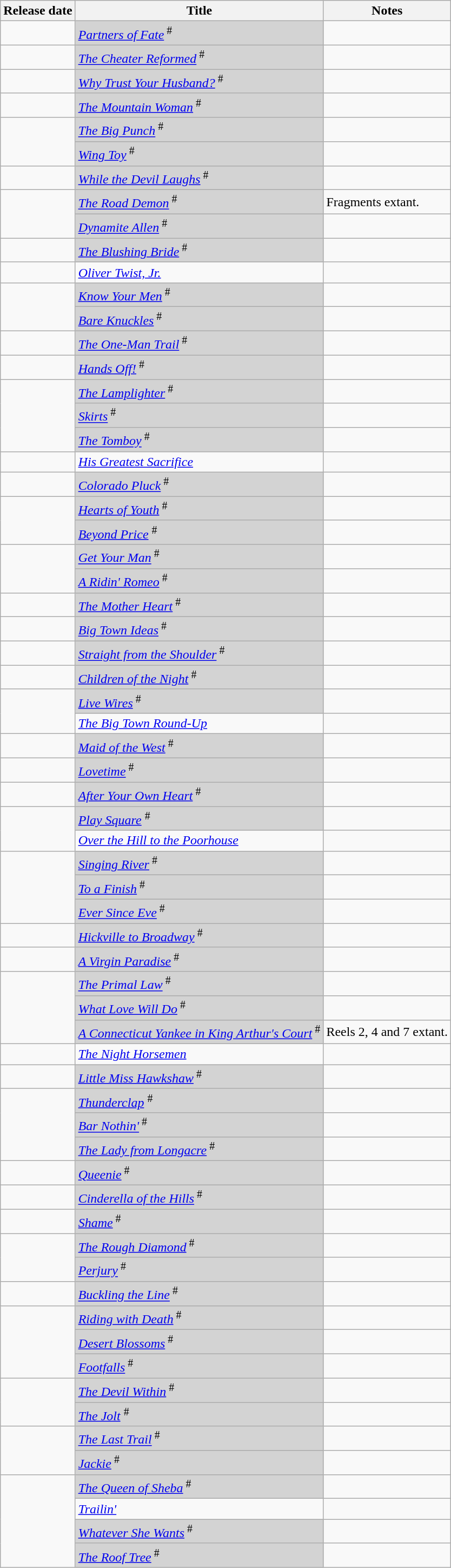<table class="wikitable sortable">
<tr>
<th>Release date</th>
<th>Title</th>
<th class="unsortable">Notes</th>
</tr>
<tr>
<td></td>
<td bgcolor=lightgray><em><a href='#'>Partners of Fate</a></em><sup> #</sup></td>
<td></td>
</tr>
<tr>
<td></td>
<td bgcolor=lightgray><em><a href='#'>The Cheater Reformed</a></em><sup> #</sup></td>
<td></td>
</tr>
<tr>
<td></td>
<td bgcolor=lightgray><em><a href='#'>Why Trust Your Husband?</a></em><sup> #</sup></td>
<td></td>
</tr>
<tr>
<td></td>
<td bgcolor=lightgray><em><a href='#'>The Mountain Woman</a></em><sup> #</sup></td>
<td></td>
</tr>
<tr>
<td rowspan="2"></td>
<td bgcolor=lightgray><em><a href='#'>The Big Punch</a></em><sup> #</sup></td>
<td></td>
</tr>
<tr>
<td bgcolor=lightgray><em><a href='#'>Wing Toy</a></em><sup> #</sup></td>
<td></td>
</tr>
<tr>
<td></td>
<td bgcolor=lightgray><em><a href='#'>While the Devil Laughs</a></em><sup> #</sup></td>
<td></td>
</tr>
<tr>
<td rowspan="2"></td>
<td bgcolor=lightgray><em><a href='#'>The Road Demon</a></em><sup> #</sup></td>
<td>Fragments extant.</td>
</tr>
<tr>
<td bgcolor=lightgray><em><a href='#'>Dynamite Allen</a></em><sup> #</sup></td>
<td></td>
</tr>
<tr>
<td></td>
<td bgcolor=lightgray><em><a href='#'>The Blushing Bride</a></em><sup> #</sup></td>
<td></td>
</tr>
<tr>
<td></td>
<td><em><a href='#'>Oliver Twist, Jr.</a></em></td>
<td></td>
</tr>
<tr>
<td rowspan="2"></td>
<td bgcolor=lightgray><em><a href='#'>Know Your Men</a></em><sup> #</sup></td>
<td></td>
</tr>
<tr>
<td bgcolor=lightgray><em><a href='#'>Bare Knuckles</a></em><sup> #</sup></td>
<td></td>
</tr>
<tr>
<td></td>
<td bgcolor=lightgray><em><a href='#'>The One-Man Trail</a></em><sup> #</sup></td>
<td></td>
</tr>
<tr>
<td></td>
<td bgcolor=lightgray><em><a href='#'>Hands Off!</a></em><sup> #</sup></td>
<td></td>
</tr>
<tr>
<td rowspan="3"></td>
<td bgcolor=lightgray><em><a href='#'>The Lamplighter</a></em><sup> #</sup></td>
<td></td>
</tr>
<tr>
<td bgcolor=lightgray><em><a href='#'>Skirts</a></em><sup> #</sup></td>
<td></td>
</tr>
<tr>
<td bgcolor=lightgray><em><a href='#'>The Tomboy</a></em><sup> #</sup></td>
<td></td>
</tr>
<tr>
<td></td>
<td><em><a href='#'>His Greatest Sacrifice</a></em></td>
<td></td>
</tr>
<tr>
<td></td>
<td bgcolor=lightgray><em><a href='#'>Colorado Pluck</a></em><sup> #</sup></td>
<td></td>
</tr>
<tr>
<td rowspan="2"></td>
<td bgcolor=lightgray><em><a href='#'>Hearts of Youth</a></em><sup> #</sup></td>
<td></td>
</tr>
<tr>
<td bgcolor=lightgray><em><a href='#'>Beyond Price</a></em> <sup> #</sup></td>
<td></td>
</tr>
<tr>
<td rowspan="2"></td>
<td bgcolor=lightgray><em><a href='#'>Get Your Man</a></em><sup> #</sup></td>
<td></td>
</tr>
<tr>
<td bgcolor=lightgray><em><a href='#'>A Ridin' Romeo</a></em><sup> #</sup></td>
<td></td>
</tr>
<tr>
<td></td>
<td bgcolor=lightgray><em><a href='#'>The Mother Heart</a></em><sup> #</sup></td>
<td></td>
</tr>
<tr>
<td></td>
<td bgcolor=lightgray><em><a href='#'>Big Town Ideas</a></em><sup> #</sup></td>
<td></td>
</tr>
<tr>
<td></td>
<td bgcolor=lightgray><em><a href='#'>Straight from the Shoulder</a></em><sup> #</sup></td>
<td></td>
</tr>
<tr>
<td></td>
<td bgcolor=lightgray><em><a href='#'>Children of the Night</a></em><sup> #</sup></td>
<td></td>
</tr>
<tr>
<td rowspan="2"></td>
<td bgcolor=lightgray><em><a href='#'>Live Wires</a></em><sup> #</sup></td>
<td></td>
</tr>
<tr>
<td><em><a href='#'>The Big Town Round-Up</a></em></td>
<td></td>
</tr>
<tr>
<td></td>
<td bgcolor=lightgray><em><a href='#'>Maid of the West</a></em><sup> #</sup></td>
<td></td>
</tr>
<tr>
<td></td>
<td bgcolor=lightgray><em><a href='#'>Lovetime</a></em><sup> #</sup></td>
<td></td>
</tr>
<tr>
<td></td>
<td bgcolor=lightgray><em><a href='#'>After Your Own Heart</a></em><sup> #</sup></td>
<td></td>
</tr>
<tr>
<td rowspan="2"></td>
<td bgcolor=lightgray><em><a href='#'>Play Square</a></em> <sup> #</sup></td>
<td></td>
</tr>
<tr>
<td><em><a href='#'>Over the Hill to the Poorhouse</a></em></td>
<td></td>
</tr>
<tr>
<td rowspan="3"></td>
<td bgcolor=lightgray><em><a href='#'>Singing River</a></em><sup> #</sup></td>
<td></td>
</tr>
<tr>
<td bgcolor=lightgray><em><a href='#'>To a Finish</a></em><sup> #</sup></td>
<td></td>
</tr>
<tr>
<td bgcolor=lightgray><em><a href='#'>Ever Since Eve</a></em><sup> #</sup></td>
<td></td>
</tr>
<tr>
<td></td>
<td bgcolor=lightgray><em><a href='#'>Hickville to Broadway</a></em><sup> #</sup></td>
<td></td>
</tr>
<tr>
<td></td>
<td bgcolor=lightgray><em><a href='#'>A Virgin Paradise</a></em><sup> #</sup></td>
<td></td>
</tr>
<tr>
<td rowspan="3"></td>
<td bgcolor=lightgray><em><a href='#'>The Primal Law</a></em><sup> #</sup></td>
<td></td>
</tr>
<tr>
<td bgcolor=lightgray><em><a href='#'>What Love Will Do</a></em><sup> #</sup></td>
<td></td>
</tr>
<tr>
<td bgcolor=lightgray><em><a href='#'>A Connecticut Yankee in King Arthur's Court</a></em><sup> #</sup></td>
<td>Reels 2, 4 and 7 extant.</td>
</tr>
<tr>
<td></td>
<td><em><a href='#'>The Night Horsemen</a></em></td>
<td></td>
</tr>
<tr>
<td></td>
<td bgcolor=lightgray><em><a href='#'>Little Miss Hawkshaw</a></em><sup> #</sup></td>
<td></td>
</tr>
<tr>
<td rowspan="3"></td>
<td bgcolor=lightgray><em><a href='#'>Thunderclap</a></em> <sup> #</sup></td>
<td></td>
</tr>
<tr>
<td bgcolor=lightgray><em><a href='#'>Bar Nothin'</a></em><sup> #</sup></td>
<td></td>
</tr>
<tr>
<td bgcolor=lightgray><em><a href='#'>The Lady from Longacre</a></em><sup> #</sup></td>
<td></td>
</tr>
<tr>
<td></td>
<td bgcolor=lightgray><em><a href='#'>Queenie</a></em><sup> #</sup></td>
<td></td>
</tr>
<tr>
<td></td>
<td bgcolor=lightgray><em><a href='#'>Cinderella of the Hills</a></em><sup> #</sup></td>
<td></td>
</tr>
<tr>
<td></td>
<td bgcolor=lightgray><em><a href='#'>Shame</a></em><sup> #</sup></td>
<td></td>
</tr>
<tr>
<td rowspan="2"></td>
<td bgcolor=lightgray><em><a href='#'>The Rough Diamond</a></em><sup> #</sup></td>
<td></td>
</tr>
<tr>
<td bgcolor=lightgray><em><a href='#'>Perjury</a></em><sup> #</sup></td>
<td></td>
</tr>
<tr>
<td></td>
<td bgcolor=lightgray><em><a href='#'>Buckling the Line</a></em><sup> #</sup></td>
<td></td>
</tr>
<tr>
<td rowspan="3"></td>
<td bgcolor=lightgray><em><a href='#'>Riding with Death</a></em><sup> #</sup></td>
<td></td>
</tr>
<tr>
<td bgcolor=lightgray><em><a href='#'>Desert Blossoms</a></em><sup> #</sup></td>
<td></td>
</tr>
<tr>
<td bgcolor=lightgray><em><a href='#'>Footfalls</a></em><sup> #</sup></td>
<td></td>
</tr>
<tr>
<td rowspan="2"></td>
<td bgcolor=lightgray><em><a href='#'>The Devil Within</a></em><sup> #</sup></td>
<td></td>
</tr>
<tr>
<td bgcolor=lightgray><em><a href='#'>The Jolt</a></em> <sup> #</sup></td>
<td></td>
</tr>
<tr>
<td rowspan="2"></td>
<td bgcolor=lightgray><em><a href='#'>The Last Trail</a></em><sup> #</sup></td>
<td></td>
</tr>
<tr>
<td bgcolor=lightgray><em><a href='#'>Jackie</a></em><sup> #</sup></td>
<td></td>
</tr>
<tr>
<td rowspan="4"></td>
<td bgcolor=lightgray><em><a href='#'>The Queen of Sheba</a></em><sup> #</sup></td>
<td></td>
</tr>
<tr>
<td><em><a href='#'>Trailin'</a></em></td>
<td></td>
</tr>
<tr>
<td bgcolor=lightgray><em><a href='#'>Whatever She Wants</a></em><sup> #</sup></td>
<td></td>
</tr>
<tr>
<td bgcolor=lightgray><em><a href='#'>The Roof Tree</a></em><sup> #</sup></td>
<td></td>
</tr>
</table>
